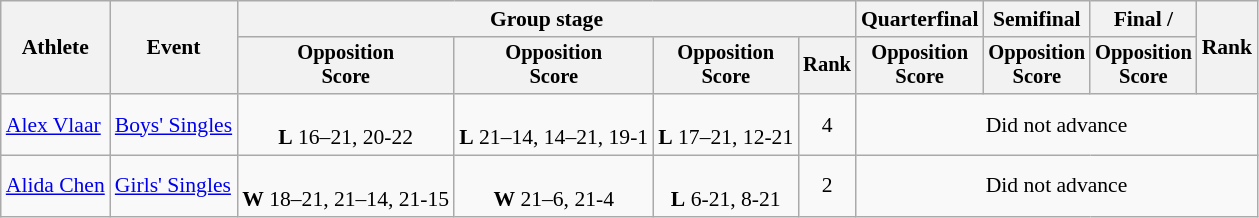<table class="wikitable" style="font-size:90%">
<tr>
<th rowspan=2>Athlete</th>
<th rowspan=2>Event</th>
<th colspan=4>Group stage</th>
<th>Quarterfinal</th>
<th>Semifinal</th>
<th>Final / </th>
<th rowspan=2>Rank</th>
</tr>
<tr style="font-size:95%">
<th>Opposition<br>Score</th>
<th>Opposition<br>Score</th>
<th>Opposition<br>Score</th>
<th>Rank</th>
<th>Opposition<br>Score</th>
<th>Opposition<br>Score</th>
<th>Opposition<br>Score</th>
</tr>
<tr align=center>
<td align=left><a href='#'>Alex Vlaar</a></td>
<td align=left><a href='#'>Boys' Singles</a></td>
<td><br><strong>L</strong> 16–21, 20-22</td>
<td><br><strong>L</strong> 21–14, 14–21, 19-1</td>
<td><br><strong>L</strong> 17–21, 12-21</td>
<td>4</td>
<td colspan=4>Did not advance</td>
</tr>
<tr align=center>
<td align=left><a href='#'>Alida Chen</a></td>
<td align=left><a href='#'>Girls' Singles</a></td>
<td><br><strong>W</strong> 18–21, 21–14, 21-15</td>
<td><br><strong>W</strong> 21–6, 21-4</td>
<td><br><strong>L</strong> 6-21, 8-21</td>
<td>2</td>
<td colspan=4>Did not advance</td>
</tr>
</table>
